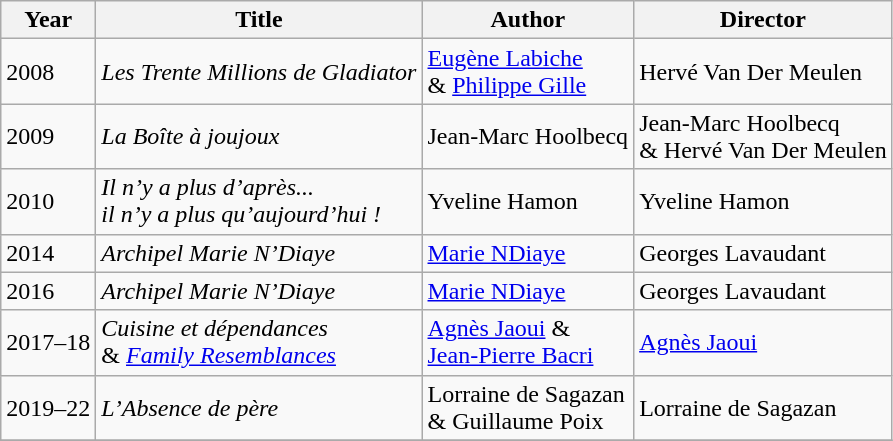<table class="wikitable">
<tr>
<th>Year</th>
<th>Title</th>
<th>Author</th>
<th>Director</th>
</tr>
<tr>
<td>2008</td>
<td><em>Les Trente Millions de Gladiator</em></td>
<td><a href='#'>Eugène Labiche</a><br> & <a href='#'>Philippe Gille</a></td>
<td>Hervé Van Der Meulen</td>
</tr>
<tr>
<td>2009</td>
<td><em>La Boîte à joujoux</em></td>
<td>Jean-Marc Hoolbecq</td>
<td>Jean-Marc Hoolbecq<br> & Hervé Van Der Meulen</td>
</tr>
<tr>
<td>2010</td>
<td><em>Il n’y a plus d’après...<br> il n’y a plus qu’aujourd’hui !</em></td>
<td>Yveline Hamon</td>
<td>Yveline Hamon</td>
</tr>
<tr>
<td>2014</td>
<td><em>Archipel Marie N’Diaye</em></td>
<td><a href='#'>Marie NDiaye</a></td>
<td>Georges Lavaudant</td>
</tr>
<tr>
<td>2016</td>
<td><em>Archipel Marie N’Diaye</em></td>
<td><a href='#'>Marie NDiaye</a></td>
<td>Georges Lavaudant</td>
</tr>
<tr>
<td>2017–18</td>
<td><em>Cuisine et dépendances</em> <br>& <em><a href='#'>Family Resemblances</a></em></td>
<td><a href='#'>Agnès Jaoui</a> &<br> <a href='#'>Jean-Pierre Bacri</a></td>
<td><a href='#'>Agnès Jaoui</a></td>
</tr>
<tr>
<td>2019–22</td>
<td><em>L’Absence de père</em></td>
<td>Lorraine de Sagazan <br>& Guillaume Poix</td>
<td>Lorraine de Sagazan</td>
</tr>
<tr>
</tr>
</table>
